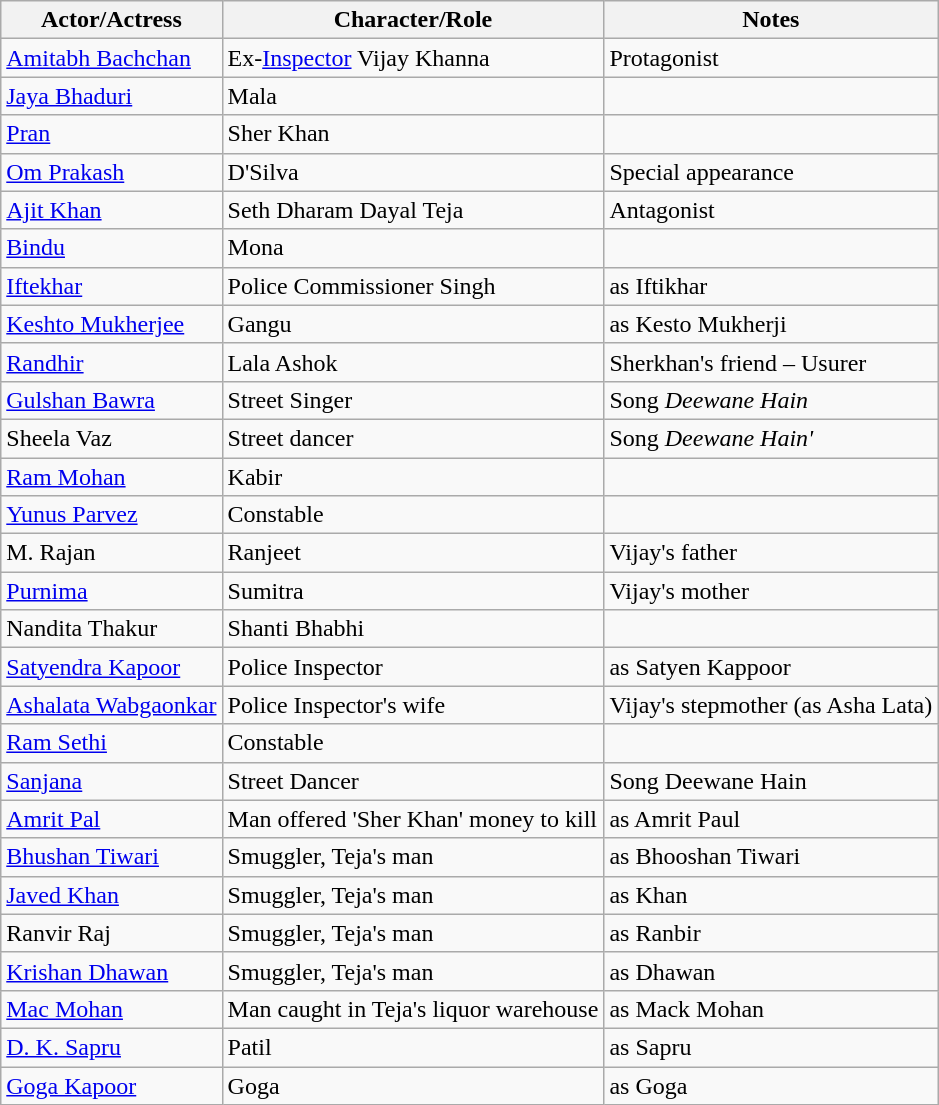<table class="wikitable">
<tr>
<th>Actor/Actress</th>
<th>Character/Role</th>
<th>Notes</th>
</tr>
<tr>
<td><a href='#'>Amitabh Bachchan</a></td>
<td>Ex-<a href='#'>Inspector</a> Vijay Khanna</td>
<td>Protagonist</td>
</tr>
<tr>
<td><a href='#'>Jaya Bhaduri</a></td>
<td>Mala</td>
<td></td>
</tr>
<tr>
<td><a href='#'>Pran</a></td>
<td>Sher Khan</td>
<td></td>
</tr>
<tr>
<td><a href='#'>Om Prakash</a></td>
<td>D'Silva</td>
<td>Special appearance</td>
</tr>
<tr>
<td><a href='#'>Ajit Khan</a></td>
<td>Seth Dharam Dayal Teja</td>
<td>Antagonist</td>
</tr>
<tr>
<td><a href='#'>Bindu</a></td>
<td>Mona</td>
<td></td>
</tr>
<tr>
<td><a href='#'>Iftekhar</a></td>
<td>Police Commissioner Singh</td>
<td>as Iftikhar</td>
</tr>
<tr>
<td><a href='#'>Keshto Mukherjee</a></td>
<td>Gangu</td>
<td>as Kesto Mukherji</td>
</tr>
<tr>
<td><a href='#'>Randhir</a></td>
<td>Lala Ashok</td>
<td>Sherkhan's friend – Usurer</td>
</tr>
<tr>
<td><a href='#'>Gulshan Bawra</a></td>
<td>Street Singer</td>
<td>Song <em>Deewane Hain</em></td>
</tr>
<tr>
<td>Sheela Vaz</td>
<td>Street dancer</td>
<td>Song <em>Deewane Hain'</td>
</tr>
<tr>
<td><a href='#'>Ram Mohan</a></td>
<td>Kabir</td>
<td></td>
</tr>
<tr>
<td><a href='#'>Yunus Parvez</a></td>
<td>Constable</td>
<td></td>
</tr>
<tr>
<td>M. Rajan</td>
<td>Ranjeet</td>
<td>Vijay's father</td>
</tr>
<tr>
<td><a href='#'>Purnima</a></td>
<td>Sumitra</td>
<td>Vijay's mother</td>
</tr>
<tr>
<td>Nandita Thakur</td>
<td>Shanti Bhabhi</td>
<td></td>
</tr>
<tr>
<td><a href='#'>Satyendra Kapoor</a></td>
<td>Police Inspector</td>
<td>as Satyen Kappoor</td>
</tr>
<tr>
<td><a href='#'>Ashalata Wabgaonkar</a></td>
<td>Police Inspector's wife</td>
<td>Vijay's stepmother (as Asha Lata)</td>
</tr>
<tr>
<td><a href='#'>Ram Sethi</a></td>
<td>Constable</td>
<td></td>
</tr>
<tr>
<td><a href='#'>Sanjana</a></td>
<td>Street Dancer</td>
<td>Song </em>Deewane Hain<em></td>
</tr>
<tr>
<td><a href='#'>Amrit Pal</a></td>
<td>Man offered 'Sher Khan' money to kill</td>
<td>as Amrit Paul</td>
</tr>
<tr>
<td><a href='#'>Bhushan Tiwari</a></td>
<td>Smuggler, Teja's man</td>
<td>as Bhooshan Tiwari</td>
</tr>
<tr>
<td><a href='#'>Javed Khan</a></td>
<td>Smuggler, Teja's man</td>
<td>as Khan</td>
</tr>
<tr>
<td>Ranvir Raj</td>
<td>Smuggler, Teja's man</td>
<td>as Ranbir</td>
</tr>
<tr>
<td><a href='#'>Krishan Dhawan</a></td>
<td>Smuggler, Teja's man</td>
<td>as Dhawan</td>
</tr>
<tr>
<td><a href='#'>Mac Mohan</a></td>
<td>Man caught in Teja's liquor warehouse</td>
<td>as Mack Mohan</td>
</tr>
<tr>
<td><a href='#'>D. K. Sapru</a></td>
<td>Patil</td>
<td>as Sapru</td>
</tr>
<tr>
<td><a href='#'>Goga Kapoor</a></td>
<td>Goga</td>
<td>as Goga</td>
</tr>
</table>
